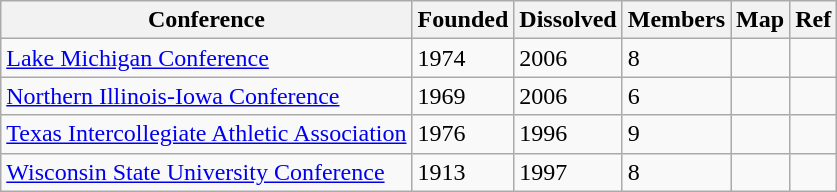<table class="wikitable sortable">
<tr>
<th>Conference</th>
<th>Founded</th>
<th>Dissolved</th>
<th>Members</th>
<th>Map</th>
<th>Ref</th>
</tr>
<tr>
<td><a href='#'>Lake Michigan Conference</a></td>
<td>1974</td>
<td>2006</td>
<td>8</td>
<td></td>
<td></td>
</tr>
<tr>
<td><a href='#'>Northern Illinois-Iowa Conference</a></td>
<td>1969</td>
<td>2006</td>
<td>6</td>
<td></td>
<td></td>
</tr>
<tr>
<td><a href='#'>Texas Intercollegiate Athletic Association</a></td>
<td>1976</td>
<td>1996</td>
<td>9</td>
<td></td>
<td></td>
</tr>
<tr>
<td><a href='#'>Wisconsin State University Conference</a></td>
<td>1913</td>
<td>1997</td>
<td>8</td>
<td></td>
<td></td>
</tr>
</table>
